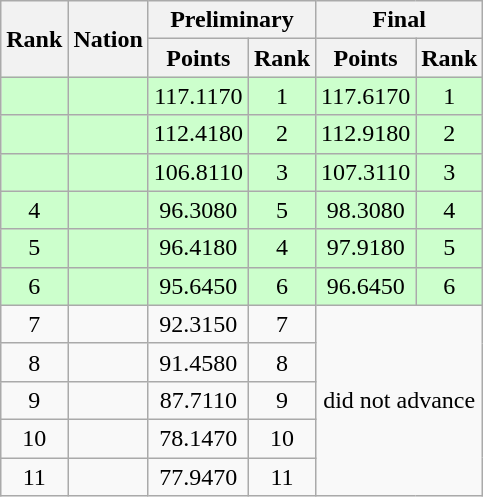<table class="wikitable sortable" style="text-align:center">
<tr>
<th rowspan=2>Rank</th>
<th rowspan=2>Nation</th>
<th colspan=2>Preliminary</th>
<th colspan=2>Final</th>
</tr>
<tr>
<th>Points</th>
<th>Rank</th>
<th>Points</th>
<th>Rank</th>
</tr>
<tr bgcolor=ccffcc>
<td></td>
<td align=left></td>
<td>117.1170</td>
<td>1</td>
<td>117.6170</td>
<td>1</td>
</tr>
<tr bgcolor=ccffcc>
<td></td>
<td align=left></td>
<td>112.4180</td>
<td>2</td>
<td>112.9180</td>
<td>2</td>
</tr>
<tr bgcolor=ccffcc>
<td></td>
<td align=left></td>
<td>106.8110</td>
<td>3</td>
<td>107.3110</td>
<td>3</td>
</tr>
<tr bgcolor=ccffcc>
<td>4</td>
<td align=left></td>
<td>96.3080</td>
<td>5</td>
<td>98.3080</td>
<td>4</td>
</tr>
<tr bgcolor=ccffcc>
<td>5</td>
<td align=left></td>
<td>96.4180</td>
<td>4</td>
<td>97.9180</td>
<td>5</td>
</tr>
<tr bgcolor=ccffcc>
<td>6</td>
<td align=left></td>
<td>95.6450</td>
<td>6</td>
<td>96.6450</td>
<td>6</td>
</tr>
<tr>
<td>7</td>
<td align=left></td>
<td>92.3150</td>
<td>7</td>
<td rowspan=5 colspan=2>did not advance</td>
</tr>
<tr>
<td>8</td>
<td align=left></td>
<td>91.4580</td>
<td>8</td>
</tr>
<tr>
<td>9</td>
<td align=left></td>
<td>87.7110</td>
<td>9</td>
</tr>
<tr>
<td>10</td>
<td align=left></td>
<td>78.1470</td>
<td>10</td>
</tr>
<tr>
<td>11</td>
<td align=left></td>
<td>77.9470</td>
<td>11</td>
</tr>
</table>
